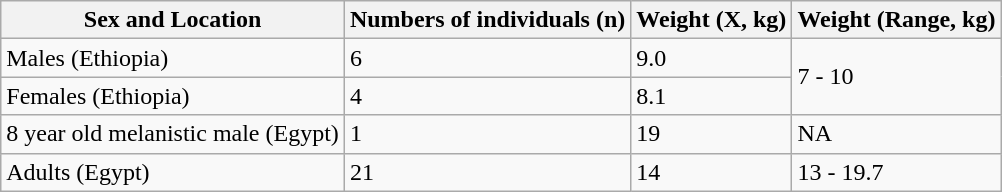<table class="wikitable sortable">
<tr>
<th>Sex and Location</th>
<th>Numbers of individuals (n)</th>
<th>Weight (X, kg)</th>
<th>Weight (Range, kg)</th>
</tr>
<tr>
<td>Males (Ethiopia)</td>
<td>6</td>
<td>9.0</td>
<td rowspan="2">7 - 10</td>
</tr>
<tr>
<td>Females (Ethiopia)</td>
<td>4</td>
<td>8.1</td>
</tr>
<tr>
<td>8 year old melanistic male (Egypt)</td>
<td>1</td>
<td>19</td>
<td>NA</td>
</tr>
<tr>
<td>Adults (Egypt)</td>
<td>21</td>
<td>14</td>
<td>13 - 19.7</td>
</tr>
</table>
